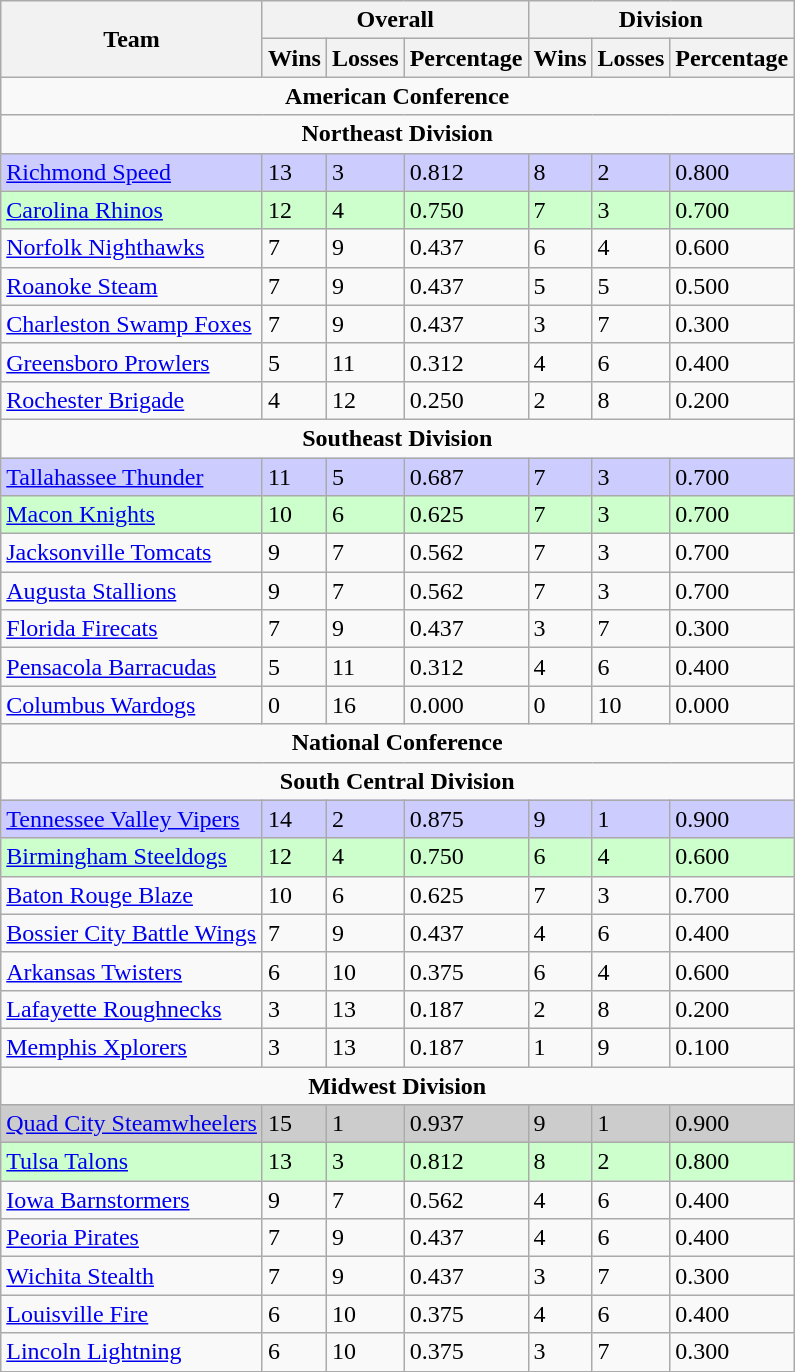<table class="wikitable">
<tr>
<th rowspan="2" align="center">Team</th>
<th colspan="3" align="center">Overall</th>
<th colspan="3" align="center">Division</th>
</tr>
<tr>
<th>Wins</th>
<th>Losses</th>
<th>Percentage</th>
<th>Wins</th>
<th>Losses</th>
<th>Percentage</th>
</tr>
<tr>
<td colspan="7" align="center"><strong>American Conference</strong></td>
</tr>
<tr>
<td colspan="7" align="center"><strong>Northeast Division</strong></td>
</tr>
<tr bgcolor=#ccccff>
<td><a href='#'>Richmond Speed</a></td>
<td>13</td>
<td>3</td>
<td>0.812</td>
<td>8</td>
<td>2</td>
<td>0.800</td>
</tr>
<tr bgcolor=#ccffcc>
<td><a href='#'>Carolina Rhinos</a></td>
<td>12</td>
<td>4</td>
<td>0.750</td>
<td>7</td>
<td>3</td>
<td>0.700</td>
</tr>
<tr>
<td><a href='#'>Norfolk Nighthawks</a></td>
<td>7</td>
<td>9</td>
<td>0.437</td>
<td>6</td>
<td>4</td>
<td>0.600</td>
</tr>
<tr>
<td><a href='#'>Roanoke Steam</a></td>
<td>7</td>
<td>9</td>
<td>0.437</td>
<td>5</td>
<td>5</td>
<td>0.500</td>
</tr>
<tr>
<td><a href='#'>Charleston Swamp Foxes</a></td>
<td>7</td>
<td>9</td>
<td>0.437</td>
<td>3</td>
<td>7</td>
<td>0.300</td>
</tr>
<tr>
<td><a href='#'>Greensboro Prowlers</a></td>
<td>5</td>
<td>11</td>
<td>0.312</td>
<td>4</td>
<td>6</td>
<td>0.400</td>
</tr>
<tr>
<td><a href='#'>Rochester Brigade</a></td>
<td>4</td>
<td>12</td>
<td>0.250</td>
<td>2</td>
<td>8</td>
<td>0.200</td>
</tr>
<tr>
<td colspan="7" align="center"><strong>Southeast Division</strong></td>
</tr>
<tr bgcolor=#ccccff>
<td><a href='#'>Tallahassee Thunder</a></td>
<td>11</td>
<td>5</td>
<td>0.687</td>
<td>7</td>
<td>3</td>
<td>0.700</td>
</tr>
<tr bgcolor=#ccffcc>
<td><a href='#'>Macon Knights</a></td>
<td>10</td>
<td>6</td>
<td>0.625</td>
<td>7</td>
<td>3</td>
<td>0.700</td>
</tr>
<tr>
<td><a href='#'>Jacksonville Tomcats</a></td>
<td>9</td>
<td>7</td>
<td>0.562</td>
<td>7</td>
<td>3</td>
<td>0.700</td>
</tr>
<tr>
<td><a href='#'>Augusta Stallions</a></td>
<td>9</td>
<td>7</td>
<td>0.562</td>
<td>7</td>
<td>3</td>
<td>0.700</td>
</tr>
<tr>
<td><a href='#'>Florida Firecats</a></td>
<td>7</td>
<td>9</td>
<td>0.437</td>
<td>3</td>
<td>7</td>
<td>0.300</td>
</tr>
<tr>
<td><a href='#'>Pensacola Barracudas</a></td>
<td>5</td>
<td>11</td>
<td>0.312</td>
<td>4</td>
<td>6</td>
<td>0.400</td>
</tr>
<tr>
<td><a href='#'>Columbus Wardogs</a></td>
<td>0</td>
<td>16</td>
<td>0.000</td>
<td>0</td>
<td>10</td>
<td>0.000</td>
</tr>
<tr>
<td colspan="7" align="center"><strong>National Conference</strong></td>
</tr>
<tr>
<td colspan="7" align="center"><strong>South Central Division</strong></td>
</tr>
<tr bgcolor=#ccccff>
<td><a href='#'>Tennessee Valley Vipers</a></td>
<td>14</td>
<td>2</td>
<td>0.875</td>
<td>9</td>
<td>1</td>
<td>0.900</td>
</tr>
<tr bgcolor=#ccffcc>
<td><a href='#'>Birmingham Steeldogs</a></td>
<td>12</td>
<td>4</td>
<td>0.750</td>
<td>6</td>
<td>4</td>
<td>0.600</td>
</tr>
<tr>
<td><a href='#'>Baton Rouge Blaze</a></td>
<td>10</td>
<td>6</td>
<td>0.625</td>
<td>7</td>
<td>3</td>
<td>0.700</td>
</tr>
<tr>
<td><a href='#'>Bossier City Battle Wings</a></td>
<td>7</td>
<td>9</td>
<td>0.437</td>
<td>4</td>
<td>6</td>
<td>0.400</td>
</tr>
<tr>
<td><a href='#'>Arkansas Twisters</a></td>
<td>6</td>
<td>10</td>
<td>0.375</td>
<td>6</td>
<td>4</td>
<td>0.600</td>
</tr>
<tr>
<td><a href='#'>Lafayette Roughnecks</a></td>
<td>3</td>
<td>13</td>
<td>0.187</td>
<td>2</td>
<td>8</td>
<td>0.200</td>
</tr>
<tr>
<td><a href='#'>Memphis Xplorers</a></td>
<td>3</td>
<td>13</td>
<td>0.187</td>
<td>1</td>
<td>9</td>
<td>0.100</td>
</tr>
<tr>
<td colspan="7" align="center"><strong>Midwest Division</strong></td>
</tr>
<tr bgcolor=#cccccc>
<td><a href='#'>Quad City Steamwheelers</a></td>
<td>15</td>
<td>1</td>
<td>0.937</td>
<td>9</td>
<td>1</td>
<td>0.900</td>
</tr>
<tr bgcolor=#ccffcc>
<td><a href='#'>Tulsa Talons</a></td>
<td>13</td>
<td>3</td>
<td>0.812</td>
<td>8</td>
<td>2</td>
<td>0.800</td>
</tr>
<tr>
<td><a href='#'>Iowa Barnstormers</a></td>
<td>9</td>
<td>7</td>
<td>0.562</td>
<td>4</td>
<td>6</td>
<td>0.400</td>
</tr>
<tr>
<td><a href='#'>Peoria Pirates</a></td>
<td>7</td>
<td>9</td>
<td>0.437</td>
<td>4</td>
<td>6</td>
<td>0.400</td>
</tr>
<tr>
<td><a href='#'>Wichita Stealth</a></td>
<td>7</td>
<td>9</td>
<td>0.437</td>
<td>3</td>
<td>7</td>
<td>0.300</td>
</tr>
<tr>
<td><a href='#'>Louisville Fire</a></td>
<td>6</td>
<td>10</td>
<td>0.375</td>
<td>4</td>
<td>6</td>
<td>0.400</td>
</tr>
<tr>
<td><a href='#'>Lincoln Lightning</a></td>
<td>6</td>
<td>10</td>
<td>0.375</td>
<td>3</td>
<td>7</td>
<td>0.300</td>
</tr>
</table>
